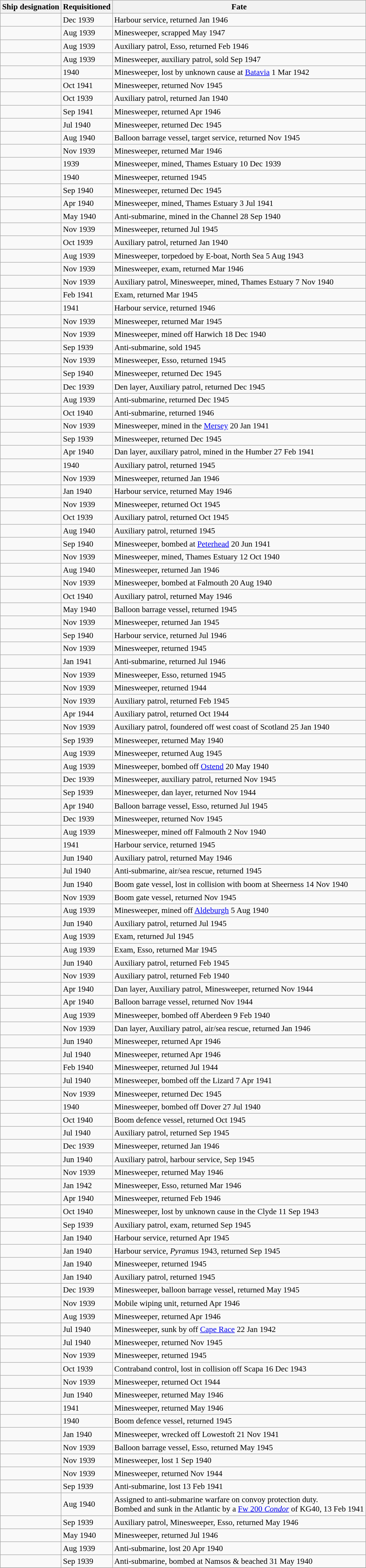<table class="wikitable" style="font-size:97%;">
<tr>
<th>Ship designation</th>
<th>Requisitioned</th>
<th>Fate</th>
</tr>
<tr>
<td></td>
<td>Dec 1939</td>
<td>Harbour service, returned Jan 1946</td>
</tr>
<tr>
<td></td>
<td>Aug 1939</td>
<td>Minesweeper, scrapped May 1947</td>
</tr>
<tr>
<td></td>
<td>Aug 1939</td>
<td>Auxiliary patrol, Esso, returned Feb 1946</td>
</tr>
<tr>
<td></td>
<td>Aug 1939</td>
<td>Minesweeper, auxiliary patrol, sold Sep 1947</td>
</tr>
<tr>
<td></td>
<td>1940</td>
<td>Minesweeper, lost by unknown cause at <a href='#'>Batavia</a> 1 Mar 1942</td>
</tr>
<tr>
<td></td>
<td>Oct 1941</td>
<td>Minesweeper, returned Nov 1945</td>
</tr>
<tr>
<td></td>
<td>Oct 1939</td>
<td>Auxiliary patrol, returned Jan 1940</td>
</tr>
<tr>
<td></td>
<td>Sep 1941</td>
<td>Minesweeper, returned Apr 1946</td>
</tr>
<tr>
<td></td>
<td>Jul 1940</td>
<td>Minesweeper, returned Dec 1945</td>
</tr>
<tr>
<td></td>
<td>Aug 1940</td>
<td>Balloon barrage vessel, target service, returned Nov 1945</td>
</tr>
<tr>
<td></td>
<td>Nov 1939</td>
<td>Minesweeper, returned Mar 1946</td>
</tr>
<tr>
<td></td>
<td>1939</td>
<td>Minesweeper, mined, Thames Estuary 10 Dec 1939</td>
</tr>
<tr>
<td></td>
<td>1940</td>
<td>Minesweeper, returned 1945</td>
</tr>
<tr>
<td></td>
<td>Sep 1940</td>
<td>Minesweeper, returned Dec 1945</td>
</tr>
<tr>
<td></td>
<td>Apr 1940</td>
<td>Minesweeper, mined, Thames Estuary 3 Jul 1941</td>
</tr>
<tr>
<td></td>
<td>May 1940</td>
<td>Anti-submarine, mined in the Channel 28 Sep 1940</td>
</tr>
<tr>
<td></td>
<td>Nov 1939</td>
<td>Minesweeper, returned Jul 1945</td>
</tr>
<tr>
<td></td>
<td>Oct 1939</td>
<td>Auxiliary patrol, returned Jan 1940</td>
</tr>
<tr>
<td></td>
<td>Aug 1939</td>
<td>Minesweeper, torpedoed by E-boat, North Sea 5 Aug 1943</td>
</tr>
<tr>
<td></td>
<td>Nov 1939</td>
<td>Minesweeper, exam, returned Mar 1946</td>
</tr>
<tr>
<td></td>
<td>Nov 1939</td>
<td>Auxiliary patrol, Minesweeper, mined, Thames Estuary 7 Nov 1940</td>
</tr>
<tr>
<td></td>
<td>Feb 1941</td>
<td>Exam, returned Mar 1945</td>
</tr>
<tr>
<td></td>
<td>1941</td>
<td>Harbour service, returned 1946</td>
</tr>
<tr>
<td></td>
<td>Nov 1939</td>
<td>Minesweeper, returned Mar 1945</td>
</tr>
<tr>
<td></td>
<td>Nov 1939</td>
<td>Minesweeper, mined off Harwich 18 Dec 1940</td>
</tr>
<tr>
<td></td>
<td>Sep 1939</td>
<td>Anti-submarine, sold 1945</td>
</tr>
<tr>
<td></td>
<td>Nov 1939</td>
<td>Minesweeper, Esso, returned 1945</td>
</tr>
<tr>
<td></td>
<td>Sep 1940</td>
<td>Minesweeper, returned Dec 1945</td>
</tr>
<tr>
<td></td>
<td>Dec 1939</td>
<td>Den layer, Auxiliary patrol, returned Dec 1945</td>
</tr>
<tr>
<td></td>
<td>Aug 1939</td>
<td>Anti-submarine, returned Dec 1945</td>
</tr>
<tr>
<td></td>
<td>Oct 1940</td>
<td>Anti-submarine, returned 1946</td>
</tr>
<tr>
<td></td>
<td>Nov 1939</td>
<td>Minesweeper, mined in the <a href='#'>Mersey</a> 20 Jan 1941</td>
</tr>
<tr>
<td></td>
<td>Sep 1939</td>
<td>Minesweeper, returned Dec 1945</td>
</tr>
<tr>
<td></td>
<td>Apr 1940</td>
<td>Dan layer, auxiliary patrol, mined in the Humber 27 Feb 1941</td>
</tr>
<tr>
<td></td>
<td>1940</td>
<td>Auxiliary patrol, returned 1945</td>
</tr>
<tr>
<td></td>
<td>Nov 1939</td>
<td>Minesweeper, returned Jan 1946</td>
</tr>
<tr>
<td></td>
<td>Jan 1940</td>
<td>Harbour service, returned May 1946</td>
</tr>
<tr>
<td></td>
<td>Nov 1939</td>
<td>Minesweeper, returned Oct 1945</td>
</tr>
<tr>
<td></td>
<td>Oct 1939</td>
<td>Auxiliary patrol, returned Oct 1945</td>
</tr>
<tr>
<td></td>
<td>Aug 1940</td>
<td>Auxiliary patrol, returned 1945</td>
</tr>
<tr>
<td></td>
<td>Sep 1940</td>
<td>Minesweeper, bombed at <a href='#'>Peterhead</a> 20 Jun 1941</td>
</tr>
<tr>
<td></td>
<td>Nov 1939</td>
<td>Minesweeper, mined, Thames Estuary 12 Oct 1940</td>
</tr>
<tr>
<td></td>
<td>Aug 1940</td>
<td>Minesweeper, returned Jan 1946</td>
</tr>
<tr>
<td></td>
<td>Nov 1939</td>
<td>Minesweeper, bombed at Falmouth 20 Aug 1940</td>
</tr>
<tr>
<td></td>
<td>Oct 1940</td>
<td>Auxiliary patrol, returned May 1946</td>
</tr>
<tr>
<td></td>
<td>May 1940</td>
<td>Balloon barrage vessel, returned 1945</td>
</tr>
<tr>
<td></td>
<td>Nov 1939</td>
<td>Minesweeper, returned Jan 1945</td>
</tr>
<tr>
<td></td>
<td>Sep 1940</td>
<td>Harbour service, returned Jul 1946</td>
</tr>
<tr>
<td></td>
<td>Nov 1939</td>
<td>Minesweeper, returned 1945</td>
</tr>
<tr>
<td></td>
<td>Jan 1941</td>
<td>Anti-submarine, returned Jul 1946</td>
</tr>
<tr>
<td></td>
<td>Nov 1939</td>
<td>Minesweeper, Esso, returned 1945</td>
</tr>
<tr>
<td></td>
<td>Nov 1939</td>
<td>Minesweeper, returned 1944</td>
</tr>
<tr>
<td></td>
<td>Nov 1939</td>
<td>Auxiliary patrol, returned Feb 1945</td>
</tr>
<tr>
<td></td>
<td>Apr 1944</td>
<td>Auxiliary patrol, returned Oct 1944</td>
</tr>
<tr>
<td></td>
<td>Nov 1939</td>
<td>Auxiliary patrol, foundered off west coast of Scotland 25 Jan 1940</td>
</tr>
<tr>
<td></td>
<td>Sep 1939</td>
<td>Minesweeper, returned May 1940</td>
</tr>
<tr>
<td></td>
<td>Aug 1939</td>
<td>Minesweeper, returned Aug 1945</td>
</tr>
<tr>
<td></td>
<td>Aug 1939</td>
<td>Minesweeper, bombed off <a href='#'>Ostend</a> 20 May 1940</td>
</tr>
<tr>
<td></td>
<td>Dec 1939</td>
<td>Minesweeper, auxiliary patrol, returned Nov 1945</td>
</tr>
<tr>
<td></td>
<td>Sep 1939</td>
<td>Minesweeper, dan layer, returned Nov 1944</td>
</tr>
<tr>
<td></td>
<td>Apr 1940</td>
<td>Balloon barrage vessel, Esso, returned Jul 1945</td>
</tr>
<tr>
<td></td>
<td>Dec 1939</td>
<td>Minesweeper, returned Nov 1945</td>
</tr>
<tr>
<td></td>
<td>Aug 1939</td>
<td>Minesweeper, mined off Falmouth 2 Nov 1940</td>
</tr>
<tr>
<td></td>
<td>1941</td>
<td>Harbour service, returned 1945</td>
</tr>
<tr>
<td></td>
<td>Jun 1940</td>
<td>Auxiliary patrol, returned May 1946</td>
</tr>
<tr>
<td></td>
<td>Jul 1940</td>
<td>Anti-submarine, air/sea rescue, returned 1945</td>
</tr>
<tr>
<td></td>
<td>Jun 1940</td>
<td>Boom gate vessel, lost in collision with boom at Sheerness 14 Nov 1940</td>
</tr>
<tr>
<td></td>
<td>Nov 1939</td>
<td>Boom gate vessel, returned Nov 1945</td>
</tr>
<tr>
<td></td>
<td>Aug 1939</td>
<td>Minesweeper, mined off <a href='#'>Aldeburgh</a> 5 Aug 1940</td>
</tr>
<tr>
<td></td>
<td>Jun 1940</td>
<td>Auxiliary patrol, returned Jul 1945</td>
</tr>
<tr>
<td></td>
<td>Aug 1939</td>
<td>Exam, returned Jul 1945</td>
</tr>
<tr>
<td></td>
<td>Aug 1939</td>
<td>Exam, Esso, returned Mar 1945</td>
</tr>
<tr>
<td></td>
<td>Jun 1940</td>
<td>Auxiliary patrol, returned Feb 1945</td>
</tr>
<tr>
<td></td>
<td>Nov 1939</td>
<td>Auxiliary patrol, returned Feb 1940</td>
</tr>
<tr>
<td></td>
<td>Apr 1940</td>
<td>Dan layer, Auxiliary patrol, Minesweeper, returned Nov 1944</td>
</tr>
<tr>
<td></td>
<td>Apr 1940</td>
<td>Balloon barrage vessel, returned Nov 1944</td>
</tr>
<tr>
<td></td>
<td>Aug 1939</td>
<td>Minesweeper, bombed off Aberdeen 9 Feb 1940</td>
</tr>
<tr>
<td></td>
<td>Nov 1939</td>
<td>Dan layer, Auxiliary patrol, air/sea rescue, returned Jan 1946</td>
</tr>
<tr>
<td></td>
<td>Jun 1940</td>
<td>Minesweeper, returned Apr 1946</td>
</tr>
<tr>
<td></td>
<td>Jul 1940</td>
<td>Minesweeper, returned Apr 1946</td>
</tr>
<tr>
<td></td>
<td>Feb 1940</td>
<td>Minesweeper, returned Jul 1944</td>
</tr>
<tr>
<td></td>
<td>Jul 1940</td>
<td>Minesweeper, bombed off the Lizard 7 Apr 1941</td>
</tr>
<tr>
<td></td>
<td>Nov 1939</td>
<td>Minesweeper, returned Dec 1945</td>
</tr>
<tr>
<td></td>
<td>1940</td>
<td>Minesweeper, bombed off Dover 27 Jul 1940</td>
</tr>
<tr>
<td></td>
<td>Oct 1940</td>
<td>Boom defence vessel, returned Oct 1945</td>
</tr>
<tr>
<td></td>
<td>Jul 1940</td>
<td>Auxiliary patrol, returned Sep 1945</td>
</tr>
<tr>
<td></td>
<td>Dec 1939</td>
<td>Minesweeper, returned Jan 1946</td>
</tr>
<tr>
<td></td>
<td>Jun 1940</td>
<td>Auxiliary patrol, harbour service, Sep 1945</td>
</tr>
<tr>
<td></td>
<td>Nov 1939</td>
<td>Minesweeper, returned May 1946</td>
</tr>
<tr>
<td></td>
<td>Jan 1942</td>
<td>Minesweeper, Esso, returned Mar 1946</td>
</tr>
<tr>
<td></td>
<td>Apr 1940</td>
<td>Minesweeper, returned Feb 1946</td>
</tr>
<tr>
<td></td>
<td>Oct 1940</td>
<td>Minesweeper, lost by unknown cause in the Clyde 11 Sep 1943</td>
</tr>
<tr>
<td></td>
<td>Sep 1939</td>
<td>Auxiliary patrol, exam, returned Sep 1945</td>
</tr>
<tr>
<td></td>
<td>Jan 1940</td>
<td>Harbour service, returned Apr 1945</td>
</tr>
<tr>
<td></td>
<td>Jan 1940</td>
<td>Harbour service, <em>Pyramus</em> 1943, returned Sep 1945</td>
</tr>
<tr>
<td></td>
<td>Jan 1940</td>
<td>Minesweeper, returned 1945</td>
</tr>
<tr>
<td></td>
<td>Jan 1940</td>
<td>Auxiliary patrol, returned 1945</td>
</tr>
<tr>
<td></td>
<td>Dec 1939</td>
<td>Minesweeper, balloon barrage vessel, returned May 1945</td>
</tr>
<tr>
<td></td>
<td>Nov 1939</td>
<td>Mobile wiping unit, returned Apr 1946</td>
</tr>
<tr>
<td></td>
<td>Aug 1939</td>
<td>Minesweeper, returned Apr 1946</td>
</tr>
<tr>
<td></td>
<td>Jul 1940</td>
<td>Minesweeper, sunk by  off <a href='#'>Cape Race</a> 22 Jan 1942</td>
</tr>
<tr>
<td></td>
<td>Jul 1940</td>
<td>Minesweeper, returned Nov 1945</td>
</tr>
<tr>
<td></td>
<td>Nov 1939</td>
<td>Minesweeper, returned 1945</td>
</tr>
<tr>
<td></td>
<td>Oct 1939</td>
<td>Contraband control, lost in collision off Scapa 16 Dec 1943</td>
</tr>
<tr>
<td></td>
<td>Nov 1939</td>
<td>Minesweeper, returned Oct 1944</td>
</tr>
<tr>
<td></td>
<td>Jun 1940</td>
<td>Minesweeper, returned May 1946</td>
</tr>
<tr>
<td></td>
<td>1941</td>
<td>Minesweeper, returned May 1946</td>
</tr>
<tr>
<td></td>
<td>1940</td>
<td>Boom defence vessel, returned 1945</td>
</tr>
<tr>
<td></td>
<td>Jan 1940</td>
<td>Minesweeper, wrecked off Lowestoft 21 Nov 1941</td>
</tr>
<tr>
<td></td>
<td>Nov 1939</td>
<td>Balloon barrage vessel, Esso, returned May 1945</td>
</tr>
<tr>
<td></td>
<td>Nov 1939</td>
<td>Minesweeper, lost 1 Sep 1940</td>
</tr>
<tr>
<td></td>
<td>Nov 1939</td>
<td>Minesweeper, returned Nov 1944</td>
</tr>
<tr>
<td></td>
<td>Sep 1939</td>
<td>Anti-submarine, lost 13 Feb 1941</td>
</tr>
<tr>
<td></td>
<td>Aug 1940</td>
<td>Assigned to anti-submarine warfare on convoy protection duty.<br>Bombed and sunk in the Atlantic by a <a href='#'>Fw 200 <em>Condor</em></a> of KG40, 13 Feb 1941</td>
</tr>
<tr>
<td></td>
<td>Sep 1939</td>
<td>Auxiliary patrol, Minesweeper, Esso, returned May 1946</td>
</tr>
<tr>
<td></td>
<td>May 1940</td>
<td>Minesweeper, returned Jul 1946</td>
</tr>
<tr>
<td></td>
<td>Aug 1939</td>
<td>Anti-submarine, lost 20 Apr 1940</td>
</tr>
<tr>
<td></td>
<td>Sep 1939</td>
<td>Anti-submarine, bombed at Namsos & beached 31 May 1940</td>
</tr>
<tr>
</tr>
</table>
